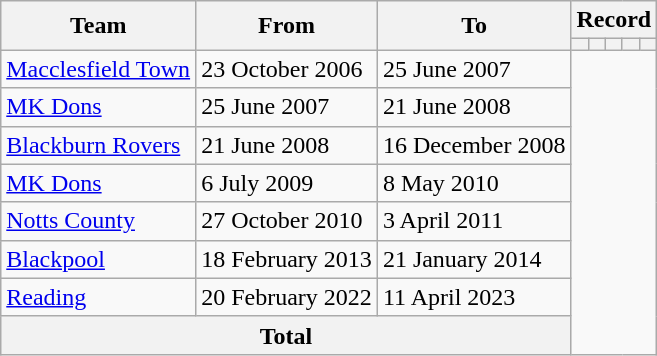<table class=wikitable style="text-align:center">
<tr>
<th rowspan=2>Team</th>
<th rowspan=2>From</th>
<th rowspan=2>To</th>
<th colspan=5>Record</th>
</tr>
<tr>
<th></th>
<th></th>
<th></th>
<th></th>
<th></th>
</tr>
<tr>
<td align=left><a href='#'>Macclesfield Town</a></td>
<td align=left>23 October 2006</td>
<td align=left>25 June 2007<br></td>
</tr>
<tr>
<td align=left><a href='#'>MK Dons</a></td>
<td align=left>25 June 2007</td>
<td align=left>21 June 2008<br></td>
</tr>
<tr>
<td align=left><a href='#'>Blackburn Rovers</a></td>
<td align=left>21 June 2008</td>
<td align=left>16 December 2008<br></td>
</tr>
<tr>
<td align=left><a href='#'>MK Dons</a></td>
<td align=left>6 July 2009</td>
<td align=left>8 May 2010<br></td>
</tr>
<tr>
<td align=left><a href='#'>Notts County</a></td>
<td align=left>27 October 2010</td>
<td align=left>3 April 2011<br></td>
</tr>
<tr>
<td align=left><a href='#'>Blackpool</a></td>
<td align=left>18 February 2013</td>
<td align=left>21 January 2014<br></td>
</tr>
<tr>
<td align=left><a href='#'>Reading</a></td>
<td align=left>20 February 2022</td>
<td align=left>11 April 2023<br></td>
</tr>
<tr>
<th colspan=3>Total<br></th>
</tr>
</table>
